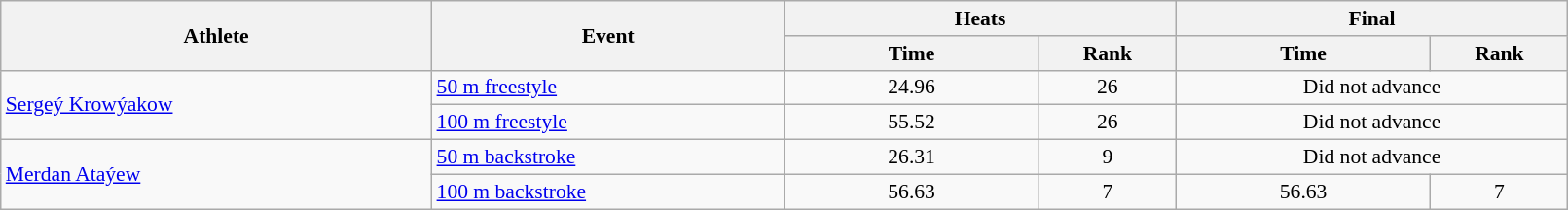<table class="wikitable" width="85%" style="text-align:center; font-size:90%">
<tr>
<th rowspan="2" width="22%">Athlete</th>
<th rowspan="2" width="18%">Event</th>
<th colspan="2" width="20%">Heats</th>
<th colspan="2" width="20%">Final</th>
</tr>
<tr>
<th width="13%">Time</th>
<th>Rank</th>
<th width="13%">Time</th>
<th>Rank</th>
</tr>
<tr>
<td rowspan="2" align="left"><a href='#'>Sergeý Krowýakow</a></td>
<td align="left"><a href='#'>50 m freestyle</a></td>
<td>24.96</td>
<td>26</td>
<td colspan=2>Did not advance</td>
</tr>
<tr>
<td align="left"><a href='#'>100 m freestyle</a></td>
<td>55.52</td>
<td>26</td>
<td colspan=2>Did not advance</td>
</tr>
<tr>
<td rowspan="2" align="left"><a href='#'>Merdan Ataýew</a></td>
<td align="left"><a href='#'>50 m backstroke</a></td>
<td>26.31</td>
<td>9 <strong></strong></td>
<td colspan=2>Did not advance</td>
</tr>
<tr>
<td align="left"><a href='#'>100 m backstroke</a></td>
<td>56.63</td>
<td>7 <strong></strong></td>
<td>56.63</td>
<td>7</td>
</tr>
</table>
